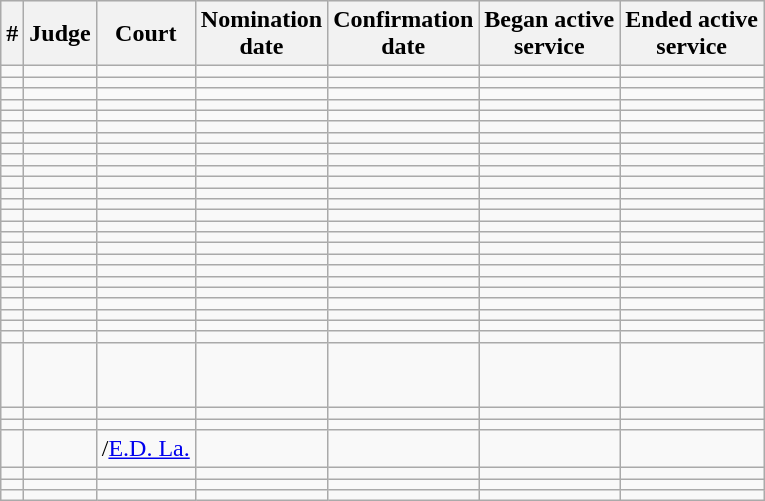<table class="sortable wikitable">
<tr bgcolor="#ececec">
<th>#</th>
<th>Judge</th>
<th>Court<br></th>
<th>Nomination<br>date</th>
<th>Confirmation<br>date</th>
<th>Began active<br>service</th>
<th>Ended active<br>service</th>
</tr>
<tr>
<td></td>
<td></td>
<td></td>
<td></td>
<td></td>
<td></td>
<td></td>
</tr>
<tr>
<td></td>
<td></td>
<td></td>
<td></td>
<td></td>
<td></td>
<td></td>
</tr>
<tr>
<td></td>
<td></td>
<td></td>
<td></td>
<td></td>
<td></td>
<td></td>
</tr>
<tr>
<td></td>
<td></td>
<td></td>
<td></td>
<td></td>
<td></td>
<td></td>
</tr>
<tr>
<td></td>
<td></td>
<td></td>
<td></td>
<td></td>
<td></td>
<td></td>
</tr>
<tr>
<td></td>
<td></td>
<td></td>
<td></td>
<td></td>
<td></td>
<td></td>
</tr>
<tr>
<td></td>
<td></td>
<td></td>
<td></td>
<td></td>
<td></td>
<td></td>
</tr>
<tr>
<td></td>
<td></td>
<td></td>
<td></td>
<td></td>
<td></td>
<td></td>
</tr>
<tr>
<td></td>
<td></td>
<td></td>
<td></td>
<td></td>
<td></td>
<td></td>
</tr>
<tr>
<td></td>
<td></td>
<td></td>
<td></td>
<td align="center"></td>
<td></td>
<td></td>
</tr>
<tr>
<td></td>
<td></td>
<td></td>
<td></td>
<td></td>
<td></td>
<td></td>
</tr>
<tr>
<td></td>
<td></td>
<td></td>
<td></td>
<td></td>
<td></td>
<td></td>
</tr>
<tr>
<td></td>
<td></td>
<td></td>
<td></td>
<td></td>
<td></td>
<td></td>
</tr>
<tr>
<td></td>
<td></td>
<td></td>
<td></td>
<td></td>
<td></td>
<td></td>
</tr>
<tr>
<td></td>
<td></td>
<td></td>
<td></td>
<td></td>
<td></td>
<td></td>
</tr>
<tr>
<td></td>
<td></td>
<td></td>
<td></td>
<td></td>
<td></td>
<td></td>
</tr>
<tr>
<td></td>
<td></td>
<td></td>
<td></td>
<td></td>
<td></td>
<td></td>
</tr>
<tr>
<td></td>
<td></td>
<td></td>
<td></td>
<td></td>
<td></td>
<td></td>
</tr>
<tr>
<td></td>
<td></td>
<td></td>
<td></td>
<td></td>
<td></td>
<td></td>
</tr>
<tr>
<td></td>
<td></td>
<td></td>
<td></td>
<td></td>
<td></td>
<td></td>
</tr>
<tr>
<td></td>
<td></td>
<td></td>
<td></td>
<td></td>
<td></td>
<td></td>
</tr>
<tr>
<td></td>
<td></td>
<td></td>
<td></td>
<td></td>
<td></td>
<td></td>
</tr>
<tr>
<td></td>
<td></td>
<td></td>
<td></td>
<td></td>
<td></td>
<td></td>
</tr>
<tr>
<td></td>
<td></td>
<td></td>
<td></td>
<td></td>
<td></td>
<td></td>
</tr>
<tr>
<td></td>
<td></td>
<td></td>
<td></td>
<td></td>
<td></td>
<td></td>
</tr>
<tr>
<td></td>
<td></td>
<td></td>
<td></td>
<td></td>
<td></td>
<td><br><br></td>
</tr>
<tr>
<td></td>
<td></td>
<td></td>
<td></td>
<td></td>
<td></td>
<td></td>
</tr>
<tr>
<td></td>
<td></td>
<td></td>
<td></td>
<td></td>
<td></td>
<td></td>
</tr>
<tr>
<td></td>
<td></td>
<td>/<a href='#'>E.D. La.</a></td>
<td></td>
<td></td>
<td></td>
<td></td>
</tr>
<tr>
<td></td>
<td></td>
<td></td>
<td></td>
<td></td>
<td></td>
<td></td>
</tr>
<tr>
<td></td>
<td></td>
<td></td>
<td></td>
<td></td>
<td></td>
<td></td>
</tr>
<tr>
<td></td>
<td></td>
<td></td>
<td></td>
<td></td>
<td></td>
<td></td>
</tr>
</table>
